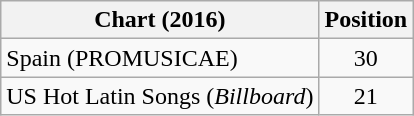<table class="wikitable">
<tr>
<th>Chart (2016)</th>
<th>Position</th>
</tr>
<tr>
<td>Spain (PROMUSICAE)</td>
<td align="center">30</td>
</tr>
<tr>
<td>US Hot Latin Songs (<em>Billboard</em>)</td>
<td style="text-align:center">21</td>
</tr>
</table>
